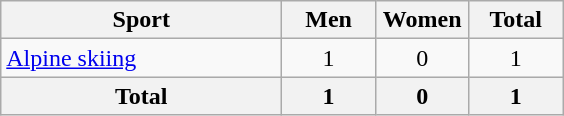<table class="wikitable sortable" style="text-align:center;">
<tr>
<th width=180>Sport</th>
<th width=55>Men</th>
<th width=55>Women</th>
<th width=55>Total</th>
</tr>
<tr>
<td align=left><a href='#'>Alpine skiing</a></td>
<td>1</td>
<td>0</td>
<td>1</td>
</tr>
<tr>
<th>Total</th>
<th>1</th>
<th>0</th>
<th>1</th>
</tr>
</table>
